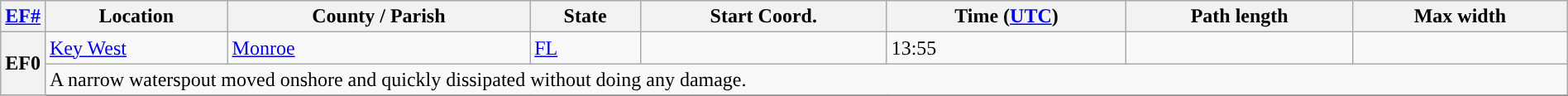<table class="wikitable sortable" style="width:100%;">
<tr>
<th scope="col" width="2%" align="center"><a href='#'>EF#</a></th>
<th scope="col" align="center" class="unsortable">Location</th>
<th scope="col" align="center" class="unsortable">County / Parish</th>
<th scope="col" align="center">State</th>
<th scope="col" align="center">Start Coord.</th>
<th scope="col" align="center">Time (<a href='#'>UTC</a>)</th>
<th scope="col" align="center">Path length</th>
<th scope="col" align="center">Max width</th>
</tr>
<tr>
<th scope="row" rowspan="2" style="background-color:#">EF0</th>
<td><a href='#'>Key West</a></td>
<td><a href='#'>Monroe</a></td>
<td><a href='#'>FL</a></td>
<td></td>
<td>13:55</td>
<td></td>
<td></td>
</tr>
<tr class="expand-child">
<td colspan="8" style=" border-bottom: 1px solid black;">A narrow waterspout moved onshore and quickly dissipated without doing any damage.</td>
</tr>
<tr>
</tr>
</table>
